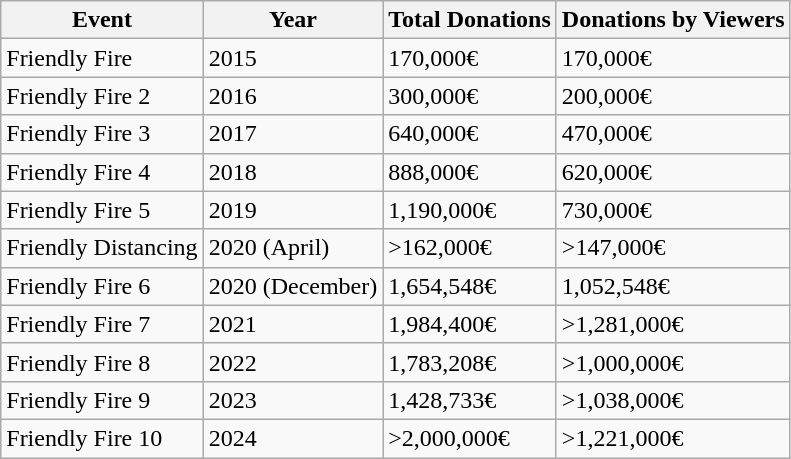<table class="wikitable">
<tr>
<th>Event</th>
<th>Year</th>
<th>Total Donations</th>
<th>Donations by Viewers</th>
</tr>
<tr>
<td>Friendly Fire</td>
<td>2015</td>
<td>170,000€</td>
<td>170,000€</td>
</tr>
<tr>
<td>Friendly Fire 2</td>
<td>2016</td>
<td>300,000€</td>
<td>200,000€</td>
</tr>
<tr>
<td>Friendly Fire 3</td>
<td>2017</td>
<td>640,000€</td>
<td>470,000€</td>
</tr>
<tr>
<td>Friendly Fire 4</td>
<td>2018</td>
<td>888,000€</td>
<td>620,000€</td>
</tr>
<tr>
<td>Friendly Fire 5</td>
<td>2019</td>
<td>1,190,000€</td>
<td>730,000€</td>
</tr>
<tr>
<td>Friendly Distancing</td>
<td>2020 (April)</td>
<td>>162,000€</td>
<td>>147,000€</td>
</tr>
<tr>
<td>Friendly Fire 6</td>
<td>2020 (December)</td>
<td>1,654,548€</td>
<td>1,052,548€</td>
</tr>
<tr>
<td>Friendly Fire 7</td>
<td>2021</td>
<td>1,984,400€</td>
<td>>1,281,000€</td>
</tr>
<tr>
<td>Friendly Fire 8</td>
<td>2022</td>
<td>1,783,208€</td>
<td>>1,000,000€</td>
</tr>
<tr>
<td>Friendly Fire 9</td>
<td>2023</td>
<td>1,428,733€</td>
<td>>1,038,000€</td>
</tr>
<tr>
<td>Friendly Fire 10</td>
<td>2024</td>
<td>>2,000,000€</td>
<td>>1,221,000€</td>
</tr>
</table>
